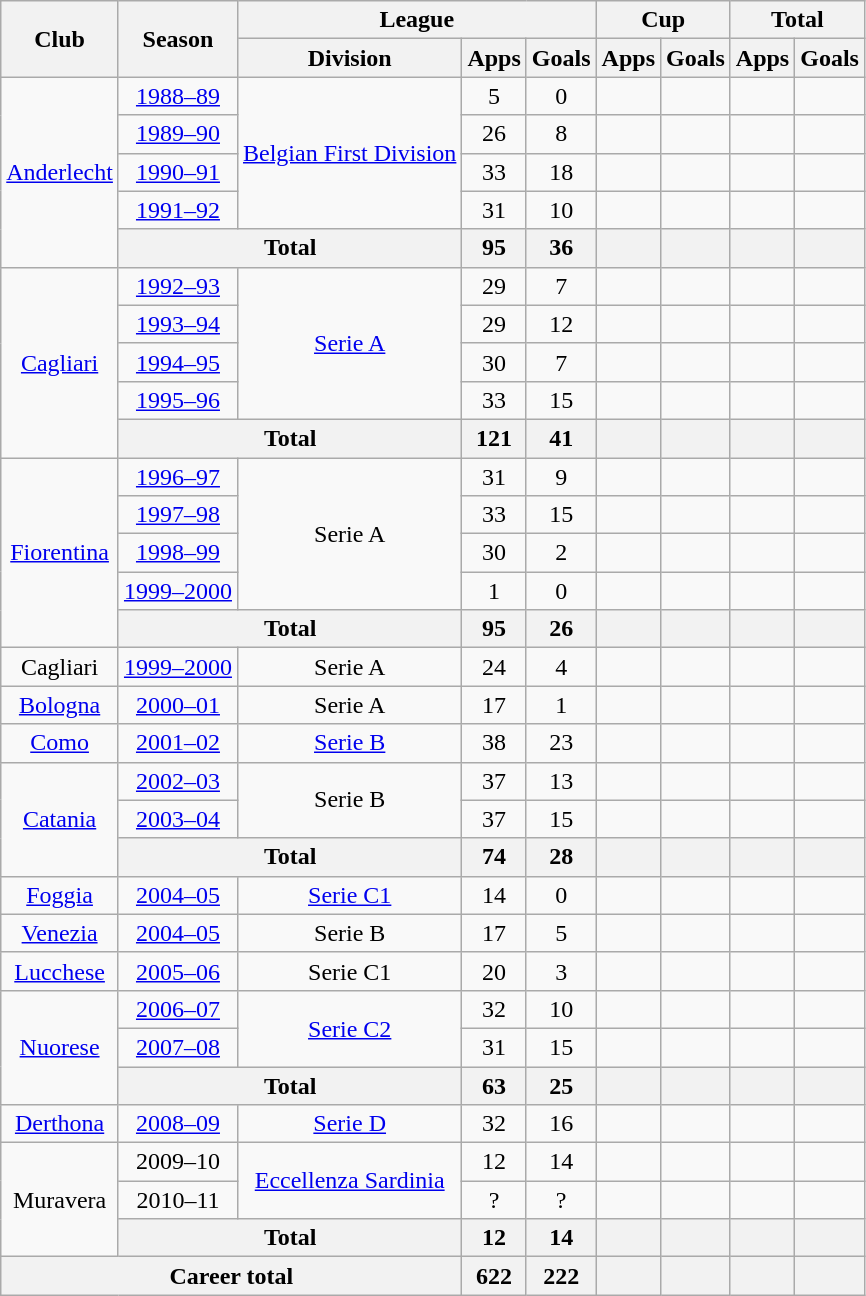<table class="wikitable" style="text-align:center">
<tr>
<th rowspan="2">Club</th>
<th rowspan="2">Season</th>
<th colspan="3">League</th>
<th colspan="2">Cup</th>
<th colspan="2">Total</th>
</tr>
<tr>
<th>Division</th>
<th>Apps</th>
<th>Goals</th>
<th>Apps</th>
<th>Goals</th>
<th>Apps</th>
<th>Goals</th>
</tr>
<tr>
<td rowspan="5"><a href='#'>Anderlecht</a></td>
<td><a href='#'>1988–89</a></td>
<td rowspan="4"><a href='#'>Belgian First Division</a></td>
<td>5</td>
<td>0</td>
<td></td>
<td></td>
<td></td>
<td></td>
</tr>
<tr>
<td><a href='#'>1989–90</a></td>
<td>26</td>
<td>8</td>
<td></td>
<td></td>
<td></td>
<td></td>
</tr>
<tr>
<td><a href='#'>1990–91</a></td>
<td>33</td>
<td>18</td>
<td></td>
<td></td>
<td></td>
<td></td>
</tr>
<tr>
<td><a href='#'>1991–92</a></td>
<td>31</td>
<td>10</td>
<td></td>
<td></td>
<td></td>
<td></td>
</tr>
<tr>
<th colspan="2">Total</th>
<th>95</th>
<th>36</th>
<th></th>
<th></th>
<th></th>
<th></th>
</tr>
<tr>
<td rowspan="5"><a href='#'>Cagliari</a></td>
<td><a href='#'>1992–93</a></td>
<td rowspan="4"><a href='#'>Serie A</a></td>
<td>29</td>
<td>7</td>
<td></td>
<td></td>
<td></td>
<td></td>
</tr>
<tr>
<td><a href='#'>1993–94</a></td>
<td>29</td>
<td>12</td>
<td></td>
<td></td>
<td></td>
<td></td>
</tr>
<tr>
<td><a href='#'>1994–95</a></td>
<td>30</td>
<td>7</td>
<td></td>
<td></td>
<td></td>
<td></td>
</tr>
<tr>
<td><a href='#'>1995–96</a></td>
<td>33</td>
<td>15</td>
<td></td>
<td></td>
<td></td>
<td></td>
</tr>
<tr>
<th colspan="2">Total</th>
<th>121</th>
<th>41</th>
<th></th>
<th></th>
<th></th>
<th></th>
</tr>
<tr>
<td rowspan="5"><a href='#'>Fiorentina</a></td>
<td><a href='#'>1996–97</a></td>
<td rowspan="4">Serie A</td>
<td>31</td>
<td>9</td>
<td></td>
<td></td>
<td></td>
<td></td>
</tr>
<tr>
<td><a href='#'>1997–98</a></td>
<td>33</td>
<td>15</td>
<td></td>
<td></td>
<td></td>
<td></td>
</tr>
<tr>
<td><a href='#'>1998–99</a></td>
<td>30</td>
<td>2</td>
<td></td>
<td></td>
<td></td>
<td></td>
</tr>
<tr>
<td><a href='#'>1999–2000</a></td>
<td>1</td>
<td>0</td>
<td></td>
<td></td>
<td></td>
<td></td>
</tr>
<tr>
<th colspan="2">Total</th>
<th>95</th>
<th>26</th>
<th></th>
<th></th>
<th></th>
<th></th>
</tr>
<tr>
<td>Cagliari</td>
<td><a href='#'>1999–2000</a></td>
<td>Serie A</td>
<td>24</td>
<td>4</td>
<td></td>
<td></td>
<td></td>
<td></td>
</tr>
<tr>
<td><a href='#'>Bologna</a></td>
<td><a href='#'>2000–01</a></td>
<td>Serie A</td>
<td>17</td>
<td>1</td>
<td></td>
<td></td>
<td></td>
<td></td>
</tr>
<tr>
<td><a href='#'>Como</a></td>
<td><a href='#'>2001–02</a></td>
<td><a href='#'>Serie B</a></td>
<td>38</td>
<td>23</td>
<td></td>
<td></td>
<td></td>
<td></td>
</tr>
<tr>
<td rowspan="3"><a href='#'>Catania</a></td>
<td><a href='#'>2002–03</a></td>
<td rowspan="2">Serie B</td>
<td>37</td>
<td>13</td>
<td></td>
<td></td>
<td></td>
<td></td>
</tr>
<tr>
<td><a href='#'>2003–04</a></td>
<td>37</td>
<td>15</td>
<td></td>
<td></td>
<td></td>
<td></td>
</tr>
<tr>
<th colspan="2">Total</th>
<th>74</th>
<th>28</th>
<th></th>
<th></th>
<th></th>
<th></th>
</tr>
<tr>
<td><a href='#'>Foggia</a></td>
<td><a href='#'>2004–05</a></td>
<td><a href='#'>Serie C1</a></td>
<td>14</td>
<td>0</td>
<td></td>
<td></td>
<td></td>
<td></td>
</tr>
<tr>
<td><a href='#'>Venezia</a></td>
<td><a href='#'>2004–05</a></td>
<td>Serie B</td>
<td>17</td>
<td>5</td>
<td></td>
<td></td>
<td></td>
<td></td>
</tr>
<tr>
<td><a href='#'>Lucchese</a></td>
<td><a href='#'>2005–06</a></td>
<td>Serie C1</td>
<td>20</td>
<td>3</td>
<td></td>
<td></td>
<td></td>
<td></td>
</tr>
<tr>
<td rowspan="3"><a href='#'>Nuorese</a></td>
<td><a href='#'>2006–07</a></td>
<td rowspan="2"><a href='#'>Serie C2</a></td>
<td>32</td>
<td>10</td>
<td></td>
<td></td>
<td></td>
<td></td>
</tr>
<tr>
<td><a href='#'>2007–08</a></td>
<td>31</td>
<td>15</td>
<td></td>
<td></td>
<td></td>
<td></td>
</tr>
<tr>
<th colspan="2">Total</th>
<th>63</th>
<th>25</th>
<th></th>
<th></th>
<th></th>
<th></th>
</tr>
<tr>
<td><a href='#'>Derthona</a></td>
<td><a href='#'>2008–09</a></td>
<td><a href='#'>Serie D</a></td>
<td>32</td>
<td>16</td>
<td></td>
<td></td>
<td></td>
<td></td>
</tr>
<tr>
<td rowspan="3">Muravera</td>
<td>2009–10</td>
<td rowspan="2"><a href='#'>Eccellenza Sardinia</a></td>
<td>12</td>
<td>14</td>
<td></td>
<td></td>
<td></td>
<td></td>
</tr>
<tr>
<td>2010–11</td>
<td>?</td>
<td>?</td>
<td></td>
<td></td>
<td></td>
<td></td>
</tr>
<tr>
<th colspan="2">Total</th>
<th>12</th>
<th>14</th>
<th></th>
<th></th>
<th></th>
<th></th>
</tr>
<tr>
<th colspan="3">Career total</th>
<th>622</th>
<th>222</th>
<th></th>
<th></th>
<th></th>
<th></th>
</tr>
</table>
